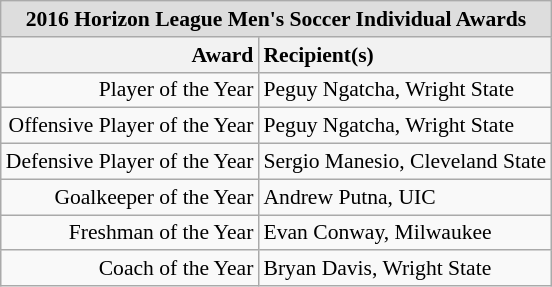<table class="wikitable" style="white-space:nowrap; font-size:90%;">
<tr>
<td colspan="7" style="text-align:center; background:#ddd;"><strong>2016 Horizon League Men's Soccer Individual Awards</strong></td>
</tr>
<tr>
<th style="text-align:right;">Award</th>
<th style="text-align:left;">Recipient(s)</th>
</tr>
<tr>
<td style="text-align:right;">Player of the Year</td>
<td style="text-align:left;">Peguy Ngatcha, Wright State</td>
</tr>
<tr>
<td style="text-align:right;">Offensive Player of the Year</td>
<td style="text-align:left;">Peguy Ngatcha, Wright State</td>
</tr>
<tr>
<td style="text-align:right;">Defensive Player of the Year</td>
<td style="text-align:left;">Sergio Manesio, Cleveland State</td>
</tr>
<tr>
<td style="text-align:right;">Goalkeeper of the Year</td>
<td style="text-align:left;">Andrew Putna, UIC</td>
</tr>
<tr>
<td style="text-align:right;">Freshman of the Year</td>
<td style="text-align:left;">Evan Conway, Milwaukee</td>
</tr>
<tr>
<td style="text-align:right;">Coach of the Year</td>
<td style="text-align:left;">Bryan Davis, Wright State</td>
</tr>
</table>
